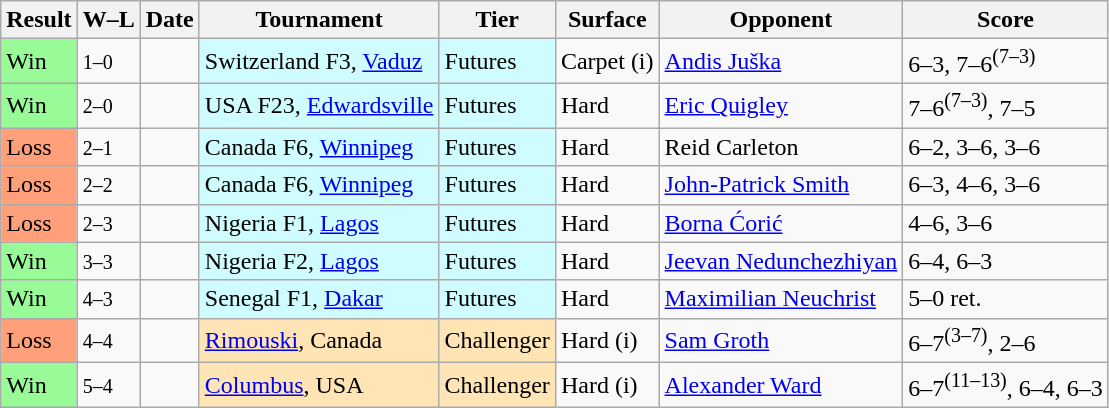<table class="sortable wikitable">
<tr>
<th>Result</th>
<th class="unsortable">W–L</th>
<th>Date</th>
<th>Tournament</th>
<th>Tier</th>
<th>Surface</th>
<th>Opponent</th>
<th class="unsortable">Score</th>
</tr>
<tr>
<td bgcolor=98fb98>Win</td>
<td><small>1–0</small></td>
<td></td>
<td style="background:#cffcff;">Switzerland F3, <a href='#'>Vaduz</a></td>
<td style="background:#cffcff;">Futures</td>
<td>Carpet (i)</td>
<td> <a href='#'>Andis Juška</a></td>
<td>6–3, 7–6<sup>(7–3)</sup></td>
</tr>
<tr>
<td bgcolor=98fb98>Win</td>
<td><small>2–0</small></td>
<td></td>
<td style="background:#cffcff;">USA F23, <a href='#'>Edwardsville</a></td>
<td style="background:#cffcff;">Futures</td>
<td>Hard</td>
<td> <a href='#'>Eric Quigley</a></td>
<td>7–6<sup>(7–3)</sup>, 7–5</td>
</tr>
<tr>
<td bgcolor=FFA07A>Loss</td>
<td><small>2–1</small></td>
<td></td>
<td style="background:#cffcff;">Canada F6, <a href='#'>Winnipeg</a></td>
<td style="background:#cffcff;">Futures</td>
<td>Hard</td>
<td> Reid Carleton</td>
<td>6–2, 3–6, 3–6</td>
</tr>
<tr>
<td bgcolor=FFA07A>Loss</td>
<td><small>2–2</small></td>
<td></td>
<td style="background:#cffcff;">Canada F6, <a href='#'>Winnipeg</a></td>
<td style="background:#cffcff;">Futures</td>
<td>Hard</td>
<td> <a href='#'>John-Patrick Smith</a></td>
<td>6–3, 4–6, 3–6</td>
</tr>
<tr>
<td bgcolor=FFA07A>Loss</td>
<td><small>2–3</small></td>
<td></td>
<td style="background:#cffcff;">Nigeria F1, <a href='#'>Lagos</a></td>
<td style="background:#cffcff;">Futures</td>
<td>Hard</td>
<td> <a href='#'>Borna Ćorić</a></td>
<td>4–6, 3–6</td>
</tr>
<tr>
<td bgcolor=98fb98>Win</td>
<td><small>3–3</small></td>
<td></td>
<td style="background:#cffcff;">Nigeria F2, <a href='#'>Lagos</a></td>
<td style="background:#cffcff;">Futures</td>
<td>Hard</td>
<td> <a href='#'>Jeevan Nedunchezhiyan</a></td>
<td>6–4, 6–3</td>
</tr>
<tr>
<td bgcolor=98fb98>Win</td>
<td><small>4–3</small></td>
<td></td>
<td style="background:#cffcff;">Senegal F1, <a href='#'>Dakar</a></td>
<td style="background:#cffcff;">Futures</td>
<td>Hard</td>
<td> <a href='#'>Maximilian Neuchrist</a></td>
<td>5–0 ret.</td>
</tr>
<tr>
<td bgcolor=FFA07A>Loss</td>
<td><small>4–4</small></td>
<td><a href='#'></a></td>
<td style="background:moccasin;"><a href='#'>Rimouski</a>, Canada</td>
<td style="background:moccasin;">Challenger</td>
<td>Hard (i)</td>
<td> <a href='#'>Sam Groth</a></td>
<td>6–7<sup>(3–7)</sup>, 2–6</td>
</tr>
<tr>
<td bgcolor=98fb98>Win</td>
<td><small>5–4</small></td>
<td><a href='#'></a></td>
<td style="background:moccasin;"><a href='#'>Columbus</a>, USA</td>
<td style="background:moccasin;">Challenger</td>
<td>Hard (i)</td>
<td> <a href='#'>Alexander Ward</a></td>
<td>6–7<sup>(11–13)</sup>, 6–4, 6–3</td>
</tr>
</table>
